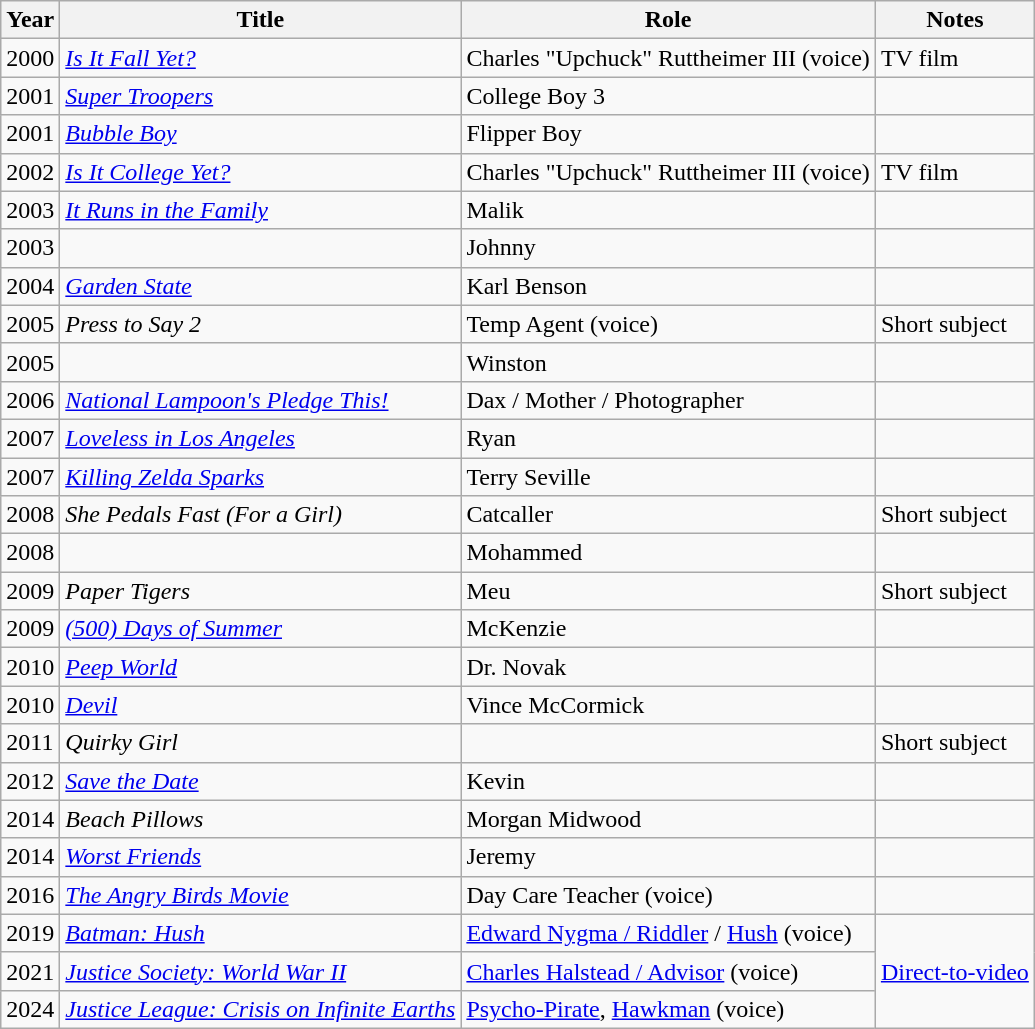<table class="wikitable sortable">
<tr>
<th>Year</th>
<th>Title</th>
<th>Role</th>
<th class="unsortable">Notes</th>
</tr>
<tr>
<td>2000</td>
<td><em><a href='#'>Is It Fall Yet?</a></em></td>
<td>Charles "Upchuck" Ruttheimer III (voice)</td>
<td>TV film</td>
</tr>
<tr>
<td>2001</td>
<td><em><a href='#'>Super Troopers</a></em></td>
<td>College Boy 3</td>
<td></td>
</tr>
<tr>
<td>2001</td>
<td><em><a href='#'>Bubble Boy</a></em></td>
<td>Flipper Boy</td>
<td></td>
</tr>
<tr>
<td>2002</td>
<td><em><a href='#'>Is It College Yet?</a></em></td>
<td>Charles "Upchuck" Ruttheimer III (voice)</td>
<td>TV film</td>
</tr>
<tr>
<td>2003</td>
<td><em><a href='#'>It Runs in the Family</a></em></td>
<td>Malik</td>
<td></td>
</tr>
<tr>
<td>2003</td>
<td><em></em></td>
<td>Johnny</td>
<td></td>
</tr>
<tr>
<td>2004</td>
<td><em><a href='#'>Garden State</a></em></td>
<td>Karl Benson</td>
<td></td>
</tr>
<tr>
<td>2005</td>
<td><em>Press to Say 2</em></td>
<td>Temp Agent (voice)</td>
<td>Short subject</td>
</tr>
<tr>
<td>2005</td>
<td><em></em></td>
<td>Winston</td>
<td></td>
</tr>
<tr>
<td>2006</td>
<td><em><a href='#'>National Lampoon's Pledge This!</a></em></td>
<td>Dax / Mother / Photographer</td>
<td></td>
</tr>
<tr>
<td>2007</td>
<td><em><a href='#'>Loveless in Los Angeles</a></em></td>
<td>Ryan</td>
<td></td>
</tr>
<tr>
<td>2007</td>
<td><em><a href='#'>Killing Zelda Sparks</a></em></td>
<td>Terry Seville</td>
<td></td>
</tr>
<tr>
<td>2008</td>
<td><em>She Pedals Fast (For a Girl)</em></td>
<td>Catcaller</td>
<td>Short subject</td>
</tr>
<tr>
<td>2008</td>
<td><em></em></td>
<td>Mohammed</td>
<td></td>
</tr>
<tr>
<td>2009</td>
<td><em>Paper Tigers</em></td>
<td>Meu</td>
<td>Short subject</td>
</tr>
<tr>
<td>2009</td>
<td><em><a href='#'>(500) Days of Summer</a></em></td>
<td>McKenzie</td>
<td></td>
</tr>
<tr>
<td>2010</td>
<td><em><a href='#'>Peep World</a></em></td>
<td>Dr. Novak</td>
<td></td>
</tr>
<tr>
<td>2010</td>
<td><em><a href='#'>Devil</a></em></td>
<td>Vince McCormick</td>
<td></td>
</tr>
<tr>
<td>2011</td>
<td><em>Quirky Girl</em></td>
<td></td>
<td>Short subject</td>
</tr>
<tr>
<td>2012</td>
<td><em><a href='#'>Save the Date</a></em></td>
<td>Kevin</td>
<td></td>
</tr>
<tr>
<td>2014</td>
<td><em>Beach Pillows</em></td>
<td>Morgan Midwood</td>
<td></td>
</tr>
<tr>
<td>2014</td>
<td><em><a href='#'>Worst Friends</a></em></td>
<td>Jeremy</td>
<td></td>
</tr>
<tr>
<td>2016</td>
<td><em><a href='#'>The Angry Birds Movie</a></em></td>
<td>Day Care Teacher (voice)</td>
<td></td>
</tr>
<tr>
<td>2019</td>
<td><em><a href='#'>Batman: Hush</a></em></td>
<td><a href='#'>Edward Nygma / Riddler</a> / <a href='#'>Hush</a> (voice)</td>
<td Rowspan="3"><a href='#'>Direct-to-video</a></td>
</tr>
<tr>
<td>2021</td>
<td><em><a href='#'>Justice Society: World War II</a></em></td>
<td><a href='#'>Charles Halstead / Advisor</a> (voice)</td>
</tr>
<tr>
<td>2024</td>
<td><em><a href='#'>Justice League: Crisis on Infinite Earths</a></em></td>
<td><a href='#'>Psycho-Pirate</a>, <a href='#'>Hawkman</a> (voice)</td>
</tr>
</table>
